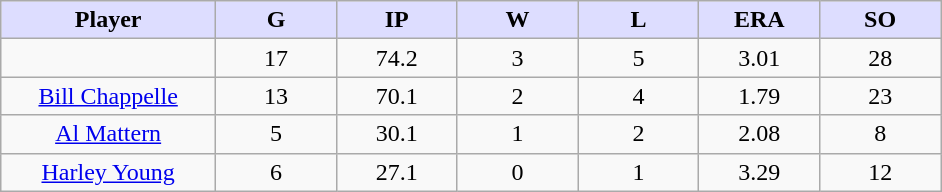<table class="wikitable sortable">
<tr>
<th style="background:#ddf; width:16%;">Player</th>
<th style="background:#ddf; width:9%;">G</th>
<th style="background:#ddf; width:9%;">IP</th>
<th style="background:#ddf; width:9%;">W</th>
<th style="background:#ddf; width:9%;">L</th>
<th style="background:#ddf; width:9%;">ERA</th>
<th style="background:#ddf; width:9%;">SO</th>
</tr>
<tr style="text-align:center;">
<td></td>
<td>17</td>
<td>74.2</td>
<td>3</td>
<td>5</td>
<td>3.01</td>
<td>28</td>
</tr>
<tr align="center">
<td><a href='#'>Bill Chappelle</a></td>
<td>13</td>
<td>70.1</td>
<td>2</td>
<td>4</td>
<td>1.79</td>
<td>23</td>
</tr>
<tr align="center">
<td><a href='#'>Al Mattern</a></td>
<td>5</td>
<td>30.1</td>
<td>1</td>
<td>2</td>
<td>2.08</td>
<td>8</td>
</tr>
<tr align="center">
<td><a href='#'>Harley Young</a></td>
<td>6</td>
<td>27.1</td>
<td>0</td>
<td>1</td>
<td>3.29</td>
<td>12</td>
</tr>
</table>
